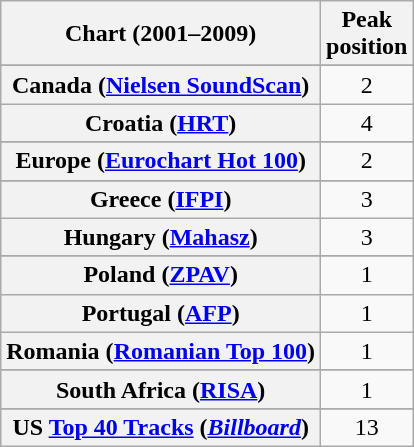<table class="wikitable sortable plainrowheaders" style="text-align:center">
<tr>
<th scope="col">Chart (2001–2009)</th>
<th scope="col">Peak<br>position</th>
</tr>
<tr>
</tr>
<tr>
</tr>
<tr>
</tr>
<tr>
</tr>
<tr>
<th scope="row">Canada (<a href='#'>Nielsen SoundScan</a>)</th>
<td>2</td>
</tr>
<tr>
<th scope="row">Croatia (<a href='#'>HRT</a>)</th>
<td>4</td>
</tr>
<tr>
</tr>
<tr>
<th scope="row">Europe (<a href='#'>Eurochart Hot 100</a>)</th>
<td>2</td>
</tr>
<tr>
</tr>
<tr>
</tr>
<tr>
</tr>
<tr>
<th scope="row">Greece (<a href='#'>IFPI</a>)</th>
<td>3</td>
</tr>
<tr>
<th scope="row">Hungary (<a href='#'>Mahasz</a>)</th>
<td>3</td>
</tr>
<tr>
</tr>
<tr>
</tr>
<tr>
</tr>
<tr>
</tr>
<tr>
</tr>
<tr>
</tr>
<tr>
<th scope="row">Poland (<a href='#'>ZPAV</a>)</th>
<td>1</td>
</tr>
<tr>
<th scope="row">Portugal (<a href='#'>AFP</a>)</th>
<td>1</td>
</tr>
<tr>
<th scope="row">Romania (<a href='#'>Romanian Top 100</a>)</th>
<td>1</td>
</tr>
<tr>
</tr>
<tr>
<th scope="row">South Africa (<a href='#'>RISA</a>)</th>
<td>1</td>
</tr>
<tr>
</tr>
<tr>
</tr>
<tr>
</tr>
<tr>
</tr>
<tr>
</tr>
<tr>
</tr>
<tr>
</tr>
<tr>
</tr>
<tr>
</tr>
<tr>
</tr>
<tr>
<th scope="row">US <a href='#'>Top 40 Tracks</a> (<a href='#'><em>Billboard</em></a>)</th>
<td>13</td>
</tr>
</table>
